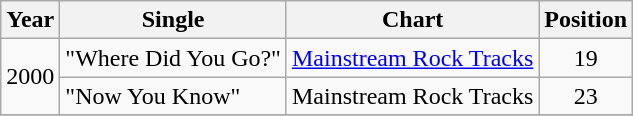<table class="wikitable">
<tr>
<th>Year</th>
<th>Single</th>
<th>Chart</th>
<th>Position</th>
</tr>
<tr>
<td rowspan="2">2000</td>
<td rowspan="1">"Where Did You Go?"</td>
<td><a href='#'>Mainstream Rock Tracks</a></td>
<td style="text-align:center;">19</td>
</tr>
<tr>
<td rowspan="1">"Now You Know"</td>
<td>Mainstream Rock Tracks</td>
<td style="text-align:center;">23</td>
</tr>
<tr>
</tr>
</table>
